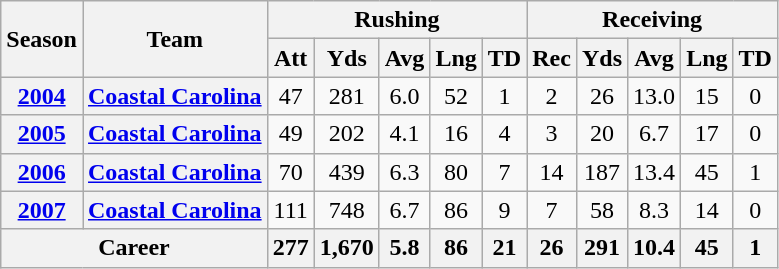<table class="wikitable" style="text-align:center;">
<tr>
<th rowspan="2">Season</th>
<th rowspan="2">Team</th>
<th colspan="5">Rushing</th>
<th colspan="5">Receiving</th>
</tr>
<tr>
<th>Att</th>
<th>Yds</th>
<th>Avg</th>
<th>Lng</th>
<th>TD</th>
<th>Rec</th>
<th>Yds</th>
<th>Avg</th>
<th>Lng</th>
<th>TD</th>
</tr>
<tr>
<th><a href='#'>2004</a></th>
<th><a href='#'>Coastal Carolina</a></th>
<td>47</td>
<td>281</td>
<td>6.0</td>
<td>52</td>
<td>1</td>
<td>2</td>
<td>26</td>
<td>13.0</td>
<td>15</td>
<td>0</td>
</tr>
<tr>
<th><a href='#'>2005</a></th>
<th><a href='#'>Coastal Carolina</a></th>
<td>49</td>
<td>202</td>
<td>4.1</td>
<td>16</td>
<td>4</td>
<td>3</td>
<td>20</td>
<td>6.7</td>
<td>17</td>
<td>0</td>
</tr>
<tr>
<th><a href='#'>2006</a></th>
<th><a href='#'>Coastal Carolina</a></th>
<td>70</td>
<td>439</td>
<td>6.3</td>
<td>80</td>
<td>7</td>
<td>14</td>
<td>187</td>
<td>13.4</td>
<td>45</td>
<td>1</td>
</tr>
<tr>
<th><a href='#'>2007</a></th>
<th><a href='#'>Coastal Carolina</a></th>
<td>111</td>
<td>748</td>
<td>6.7</td>
<td>86</td>
<td>9</td>
<td>7</td>
<td>58</td>
<td>8.3</td>
<td>14</td>
<td>0</td>
</tr>
<tr>
<th colspan="2">Career</th>
<th>277</th>
<th>1,670</th>
<th>5.8</th>
<th>86</th>
<th>21</th>
<th>26</th>
<th>291</th>
<th>10.4</th>
<th>45</th>
<th>1</th>
</tr>
</table>
